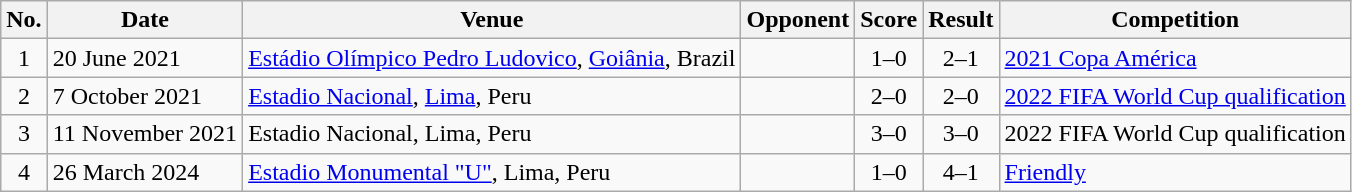<table class="wikitable">
<tr>
<th>No.</th>
<th>Date</th>
<th>Venue</th>
<th>Opponent</th>
<th>Score</th>
<th>Result</th>
<th>Competition</th>
</tr>
<tr>
<td align="center">1</td>
<td>20 June 2021</td>
<td><a href='#'>Estádio Olímpico Pedro Ludovico</a>, <a href='#'>Goiânia</a>, Brazil</td>
<td></td>
<td align="center">1–0</td>
<td align="center">2–1</td>
<td><a href='#'>2021 Copa América</a></td>
</tr>
<tr>
<td align="center">2</td>
<td>7 October 2021</td>
<td><a href='#'>Estadio Nacional</a>, <a href='#'>Lima</a>, Peru</td>
<td></td>
<td align="center">2–0</td>
<td align="center">2–0</td>
<td><a href='#'>2022 FIFA World Cup qualification</a></td>
</tr>
<tr>
<td align="center">3</td>
<td>11 November 2021</td>
<td>Estadio Nacional, Lima, Peru</td>
<td></td>
<td align="center">3–0</td>
<td align="center">3–0</td>
<td>2022 FIFA World Cup qualification</td>
</tr>
<tr>
<td align="center">4</td>
<td>26 March 2024</td>
<td><a href='#'>Estadio Monumental "U"</a>, Lima, Peru</td>
<td></td>
<td align="center">1–0</td>
<td align="center">4–1</td>
<td><a href='#'>Friendly</a></td>
</tr>
</table>
